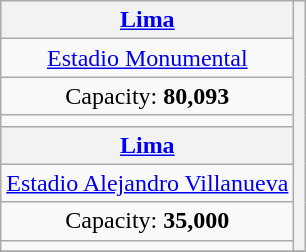<table class=wikitable style="text-align:center">
<tr>
<th><a href='#'>Lima</a></th>
<th rowspan=8></th>
</tr>
<tr>
<td><a href='#'>Estadio Monumental</a></td>
</tr>
<tr>
<td>Capacity: <strong>80,093</strong></td>
</tr>
<tr>
<td></td>
</tr>
<tr>
<th><a href='#'>Lima</a></th>
</tr>
<tr>
<td><a href='#'>Estadio Alejandro Villanueva</a></td>
</tr>
<tr>
<td>Capacity: <strong>35,000</strong></td>
</tr>
<tr>
<td></td>
</tr>
<tr>
</tr>
</table>
